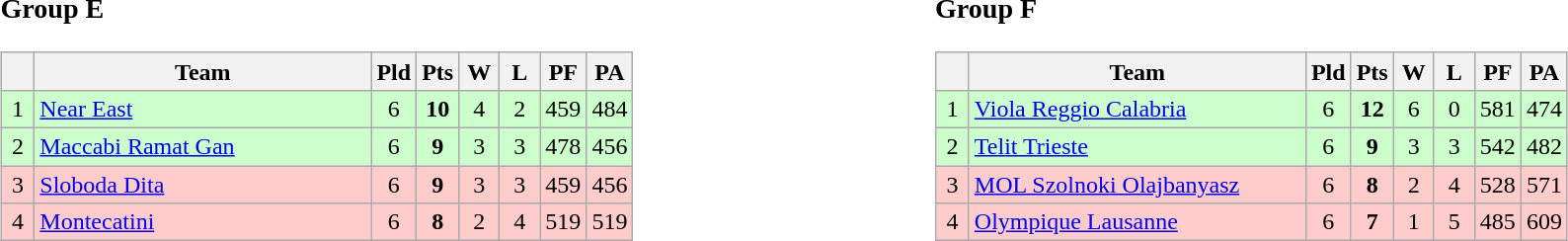<table>
<tr>
<td style="vertical-align:top; width:33%;"><br><h3>Group E</h3><table class=wikitable style="text-align:center">
<tr>
<th width=15></th>
<th width=220>Team</th>
<th width=20>Pld</th>
<th width=20>Pts</th>
<th width=20>W</th>
<th width=20>L</th>
<th width=20>PF</th>
<th width=20>PA</th>
</tr>
<tr bgcolor=#ccffcc>
<td>1</td>
<td align=left> <a href='#'>Near East</a></td>
<td>6</td>
<td><strong>10</strong></td>
<td>4</td>
<td>2</td>
<td>459</td>
<td>484</td>
</tr>
<tr bgcolor=#ccffcc>
<td>2</td>
<td align=left> <a href='#'>Maccabi Ramat Gan</a></td>
<td>6</td>
<td><strong>9</strong></td>
<td>3</td>
<td>3</td>
<td>478</td>
<td>456</td>
</tr>
<tr bgcolor=#ffcccc>
<td>3</td>
<td align=left> <a href='#'>Sloboda Dita</a></td>
<td>6</td>
<td><strong>9</strong></td>
<td>3</td>
<td>3</td>
<td>459</td>
<td>456</td>
</tr>
<tr bgcolor=#ffcccc>
<td>4</td>
<td align=left> <a href='#'>Montecatini</a></td>
<td>6</td>
<td><strong>8</strong></td>
<td>2</td>
<td>4</td>
<td>519</td>
<td>519</td>
</tr>
</table>
</td>
<td style="vertical-align:top; width:33%;"><br><h3>Group F</h3><table class=wikitable style="text-align:center">
<tr>
<th width=15></th>
<th width=220>Team</th>
<th width=20>Pld</th>
<th width=20>Pts</th>
<th width=20>W</th>
<th width=20>L</th>
<th width=20>PF</th>
<th width=20>PA</th>
</tr>
<tr bgcolor=#ccffcc>
<td>1</td>
<td align=left> <a href='#'>Viola Reggio Calabria</a></td>
<td>6</td>
<td><strong>12</strong></td>
<td>6</td>
<td>0</td>
<td>581</td>
<td>474</td>
</tr>
<tr bgcolor=#ccffcc>
<td>2</td>
<td align=left> <a href='#'>Telit Trieste</a></td>
<td>6</td>
<td><strong>9</strong></td>
<td>3</td>
<td>3</td>
<td>542</td>
<td>482</td>
</tr>
<tr bgcolor=#ffcccc>
<td>3</td>
<td align=left> <a href='#'>MOL Szolnoki Olajbanyasz</a></td>
<td>6</td>
<td><strong>8</strong></td>
<td>2</td>
<td>4</td>
<td>528</td>
<td>571</td>
</tr>
<tr bgcolor=#ffcccc>
<td>4</td>
<td align=left> <a href='#'>Olympique Lausanne</a></td>
<td>6</td>
<td><strong>7</strong></td>
<td>1</td>
<td>5</td>
<td>485</td>
<td>609</td>
</tr>
</table>
</td>
</tr>
</table>
